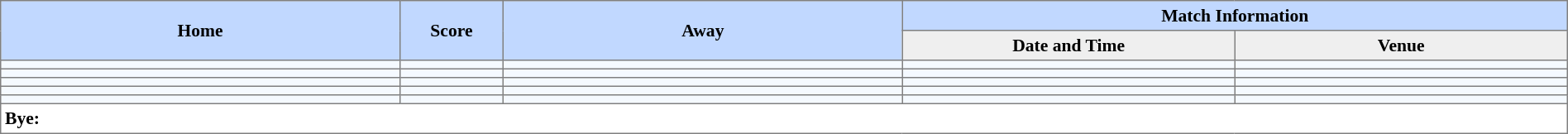<table border=1 style="border-collapse:collapse; font-size:90%; text-align:center;" cellpadding=3 cellspacing=0>
<tr bgcolor=#C1D8FF>
<th rowspan=2 width=12%>Home</th>
<th rowspan=2 width=3%>Score</th>
<th rowspan=2 width=12%>Away</th>
<th colspan=5>Match Information</th>
</tr>
<tr bgcolor=#EFEFEF>
<th width=10%>Date and Time</th>
<th width=10%>Venue</th>
</tr>
<tr bgcolor=#F5FAFF>
<td align="left"></td>
<td></td>
<td align="left"></td>
<td></td>
<td></td>
</tr>
<tr bgcolor=#F5FAFF>
<td align="left"></td>
<td></td>
<td align="left"></td>
<td></td>
<td></td>
</tr>
<tr bgcolor=#F5FAFF>
<td align="left"></td>
<td></td>
<td align="left"></td>
<td></td>
<td></td>
</tr>
<tr bgcolor=#F5FAFF>
<td align="left"></td>
<td></td>
<td align="left"></td>
<td></td>
<td></td>
</tr>
<tr bgcolor=#F5FAFF>
<td align="left"></td>
<td></td>
<td align="left"></td>
<td></td>
<td></td>
</tr>
<tr>
<td colspan="5" style="text-align:left;"><strong>Bye:</strong></td>
</tr>
</table>
